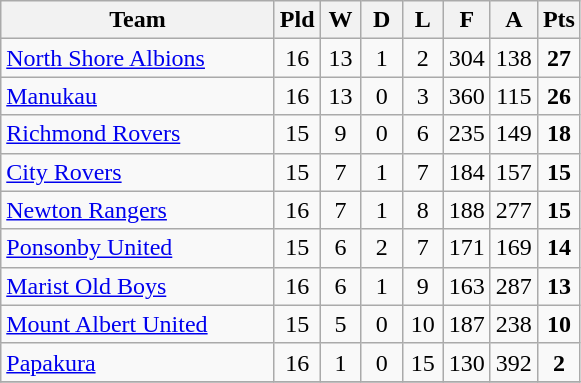<table class="wikitable" style="text-align:center;">
<tr>
<th width=175>Team</th>
<th width=20 abbr="Played">Pld</th>
<th width=20 abbr="Won">W</th>
<th width=20 abbr="Drawn">D</th>
<th width=20 abbr="Lost">L</th>
<th width=20 abbr="For">F</th>
<th width=20 abbr="Against">A</th>
<th width=20 abbr="Points">Pts</th>
</tr>
<tr>
<td style="text-align:left;"><a href='#'>North Shore Albions</a></td>
<td>16</td>
<td>13</td>
<td>1</td>
<td>2</td>
<td>304</td>
<td>138</td>
<td><strong>27</strong></td>
</tr>
<tr>
<td style="text-align:left;"><a href='#'>Manukau</a></td>
<td>16</td>
<td>13</td>
<td>0</td>
<td>3</td>
<td>360</td>
<td>115</td>
<td><strong>26</strong></td>
</tr>
<tr>
<td style="text-align:left;"><a href='#'>Richmond Rovers</a></td>
<td>15</td>
<td>9</td>
<td>0</td>
<td>6</td>
<td>235</td>
<td>149</td>
<td><strong>18</strong></td>
</tr>
<tr>
<td style="text-align:left;"><a href='#'>City Rovers</a></td>
<td>15</td>
<td>7</td>
<td>1</td>
<td>7</td>
<td>184</td>
<td>157</td>
<td><strong>15</strong></td>
</tr>
<tr>
<td style="text-align:left;"><a href='#'>Newton Rangers</a></td>
<td>16</td>
<td>7</td>
<td>1</td>
<td>8</td>
<td>188</td>
<td>277</td>
<td><strong>15</strong></td>
</tr>
<tr>
<td style="text-align:left;"><a href='#'>Ponsonby United</a></td>
<td>15</td>
<td>6</td>
<td>2</td>
<td>7</td>
<td>171</td>
<td>169</td>
<td><strong>14</strong></td>
</tr>
<tr>
<td style="text-align:left;"><a href='#'>Marist Old Boys</a></td>
<td>16</td>
<td>6</td>
<td>1</td>
<td>9</td>
<td>163</td>
<td>287</td>
<td><strong>13</strong></td>
</tr>
<tr>
<td style="text-align:left;"><a href='#'>Mount Albert United</a></td>
<td>15</td>
<td>5</td>
<td>0</td>
<td>10</td>
<td>187</td>
<td>238</td>
<td><strong>10</strong></td>
</tr>
<tr>
<td style="text-align:left;"><a href='#'>Papakura</a></td>
<td>16</td>
<td>1</td>
<td>0</td>
<td>15</td>
<td>130</td>
<td>392</td>
<td><strong>2</strong></td>
</tr>
<tr>
</tr>
</table>
